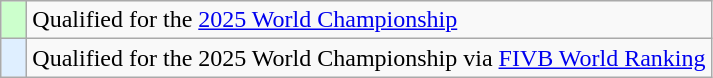<table class="wikitable" style="text-align:left">
<tr>
<td width=10px bgcolor=#ccffcc></td>
<td>Qualified for the <a href='#'>2025 World Championship</a></td>
</tr>
<tr>
<td width=10px bgcolor=#dfefff></td>
<td>Qualified for the 2025 World Championship via <a href='#'>FIVB World Ranking</a></td>
</tr>
</table>
